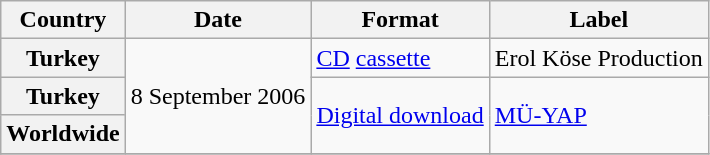<table class="wikitable plainrowheaders">
<tr>
<th scope="col">Country</th>
<th scope="col">Date</th>
<th scope="col">Format</th>
<th scope="col">Label</th>
</tr>
<tr>
<th scope="row">Turkey</th>
<td rowspan="3">8 September 2006</td>
<td rowspan="1"><a href='#'>CD</a> <a href='#'>cassette</a></td>
<td rowspan="1">Erol Köse Production</td>
</tr>
<tr>
<th scope="row">Turkey</th>
<td rowspan="2"><a href='#'>Digital download</a></td>
<td rowspan="2"><a href='#'>MÜ-YAP</a></td>
</tr>
<tr>
<th scope="row">Worldwide</th>
</tr>
<tr>
</tr>
</table>
